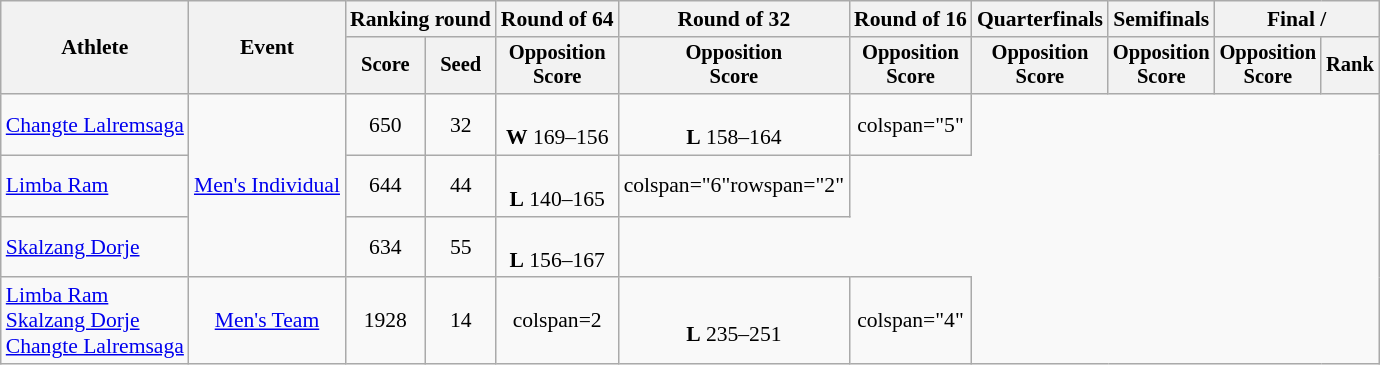<table class="wikitable" style="font-size:90%; text-align:center">
<tr>
<th rowspan=2>Athlete</th>
<th rowspan=2>Event</th>
<th colspan="2">Ranking round</th>
<th>Round of 64</th>
<th>Round of 32</th>
<th>Round of 16</th>
<th>Quarterfinals</th>
<th>Semifinals</th>
<th colspan="2">Final / </th>
</tr>
<tr style="font-size:95%">
<th>Score</th>
<th>Seed</th>
<th>Opposition<br>Score</th>
<th>Opposition<br>Score</th>
<th>Opposition<br>Score</th>
<th>Opposition<br>Score</th>
<th>Opposition<br>Score</th>
<th>Opposition<br>Score</th>
<th>Rank</th>
</tr>
<tr align=center>
<td align=left><a href='#'>Changte Lalremsaga</a></td>
<td rowspan="3"><a href='#'>Men's Individual</a></td>
<td>650</td>
<td>32</td>
<td><br> <strong>W</strong>  169–156</td>
<td><br> <strong>L</strong> 158–164</td>
<td>colspan="5" </td>
</tr>
<tr>
<td align=left><a href='#'>Limba Ram</a></td>
<td>644</td>
<td>44</td>
<td><br> <strong>L</strong> 140–165</td>
<td>colspan="6"rowspan="2" </td>
</tr>
<tr>
<td align=left><a href='#'>Skalzang Dorje</a></td>
<td>634</td>
<td>55</td>
<td><br> <strong>L</strong> 156–167</td>
</tr>
<tr>
<td align=left><a href='#'>Limba Ram</a><br><a href='#'>Skalzang Dorje</a><br><a href='#'>Changte Lalremsaga</a></td>
<td><a href='#'>Men's Team</a></td>
<td>1928</td>
<td>14</td>
<td>colspan=2 </td>
<td><br> <strong>L</strong> 235–251</td>
<td>colspan="4" </td>
</tr>
</table>
